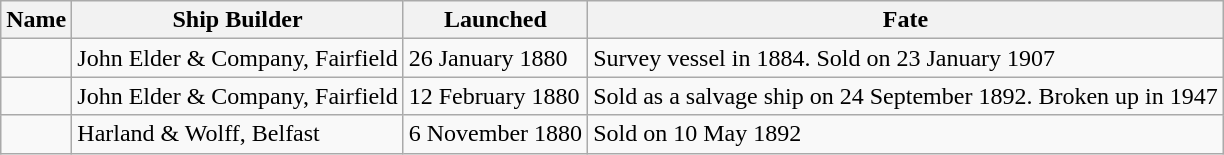<table class="wikitable" style="text-align:left">
<tr>
<th>Name</th>
<th>Ship Builder</th>
<th>Launched</th>
<th>Fate</th>
</tr>
<tr>
<td></td>
<td>John Elder & Company, Fairfield</td>
<td>26 January 1880</td>
<td>Survey vessel in 1884. Sold on 23 January 1907</td>
</tr>
<tr>
<td></td>
<td>John Elder & Company, Fairfield</td>
<td>12 February 1880</td>
<td>Sold as a salvage ship on 24 September 1892. Broken up in 1947</td>
</tr>
<tr>
<td></td>
<td>Harland & Wolff, Belfast</td>
<td>6 November 1880</td>
<td>Sold on 10 May 1892</td>
</tr>
</table>
